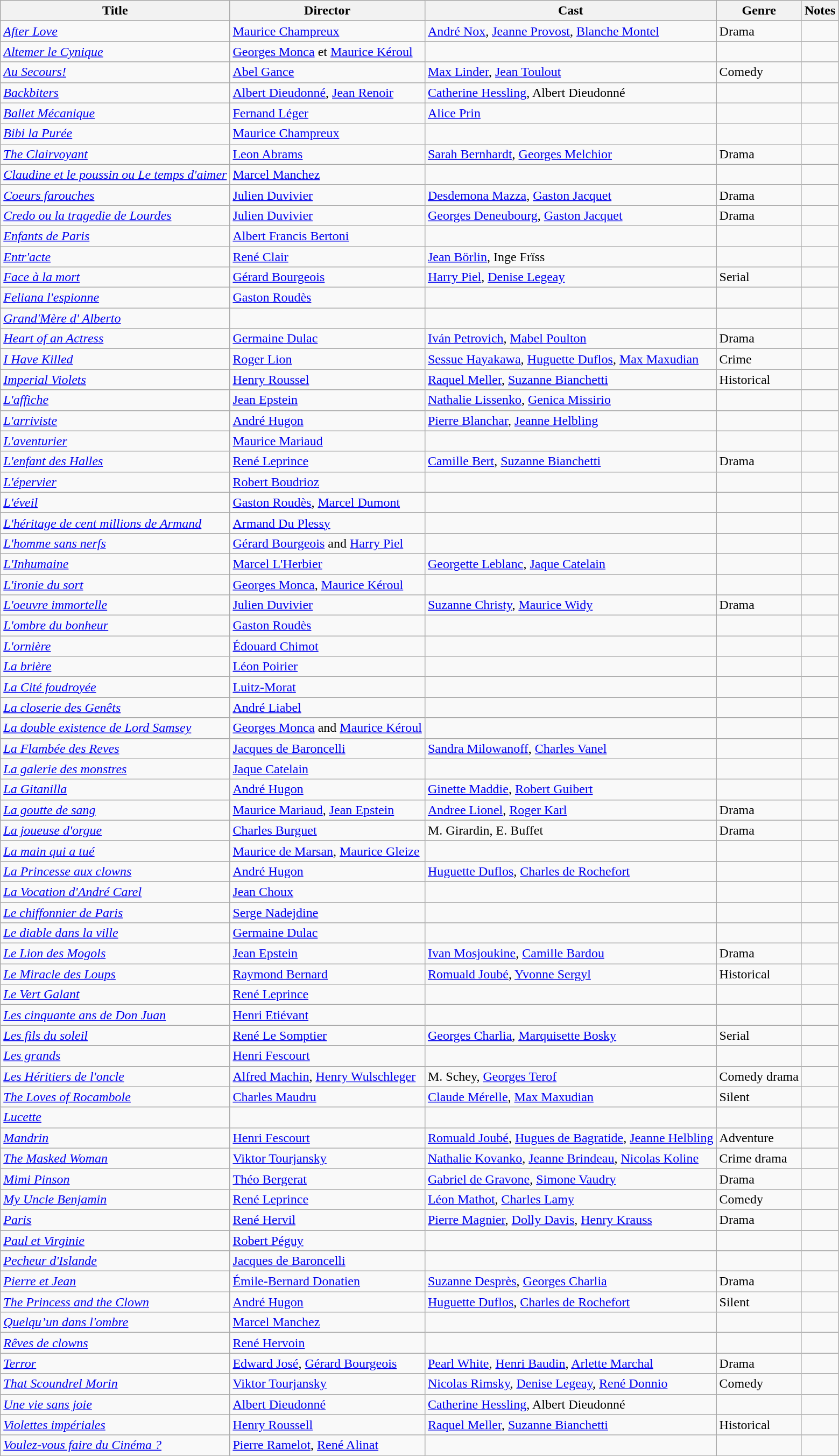<table class="wikitable">
<tr>
<th>Title</th>
<th>Director</th>
<th>Cast</th>
<th>Genre</th>
<th>Notes</th>
</tr>
<tr>
<td><em><a href='#'>After Love</a></em></td>
<td><a href='#'>Maurice Champreux</a></td>
<td><a href='#'>André Nox</a>, <a href='#'>Jeanne Provost</a>, <a href='#'>Blanche Montel</a></td>
<td>Drama</td>
<td></td>
</tr>
<tr>
<td><em><a href='#'>Altemer le Cynique</a></em></td>
<td><a href='#'>Georges Monca</a> et <a href='#'>Maurice Kéroul</a></td>
<td></td>
<td></td>
<td></td>
</tr>
<tr>
<td><em><a href='#'>Au Secours!</a></em></td>
<td><a href='#'>Abel Gance</a></td>
<td><a href='#'>Max Linder</a>, <a href='#'>Jean Toulout</a></td>
<td>Comedy</td>
<td></td>
</tr>
<tr>
<td><em><a href='#'>Backbiters</a></em></td>
<td><a href='#'>Albert Dieudonné</a>, <a href='#'>Jean Renoir</a></td>
<td><a href='#'>Catherine Hessling</a>, Albert Dieudonné</td>
<td></td>
<td></td>
</tr>
<tr>
<td><em><a href='#'>Ballet Mécanique</a></em></td>
<td><a href='#'>Fernand Léger</a></td>
<td><a href='#'>Alice Prin</a></td>
<td></td>
<td></td>
</tr>
<tr>
<td><em><a href='#'>Bibi la Purée</a></em></td>
<td><a href='#'>Maurice Champreux</a></td>
<td></td>
<td></td>
<td></td>
</tr>
<tr>
<td><em><a href='#'>The Clairvoyant</a></em></td>
<td><a href='#'>Leon Abrams</a></td>
<td><a href='#'>Sarah Bernhardt</a>, <a href='#'>Georges Melchior</a></td>
<td>Drama</td>
<td></td>
</tr>
<tr>
<td><em><a href='#'>Claudine et le poussin ou Le temps d'aimer</a></em></td>
<td><a href='#'>Marcel Manchez</a></td>
<td></td>
<td></td>
<td></td>
</tr>
<tr>
<td><em><a href='#'>Coeurs farouches</a></em></td>
<td><a href='#'>Julien Duvivier</a></td>
<td><a href='#'>Desdemona Mazza</a>, <a href='#'>Gaston Jacquet</a></td>
<td>Drama</td>
<td></td>
</tr>
<tr>
<td><em><a href='#'>Credo ou la tragedie de Lourdes</a></em></td>
<td><a href='#'>Julien Duvivier</a></td>
<td><a href='#'>Georges Deneubourg</a>, <a href='#'>Gaston Jacquet</a></td>
<td>Drama</td>
<td></td>
</tr>
<tr>
<td><em><a href='#'>Enfants de Paris</a></em></td>
<td><a href='#'>Albert Francis Bertoni</a></td>
<td></td>
<td></td>
<td></td>
</tr>
<tr>
<td><em><a href='#'>Entr'acte</a></em></td>
<td><a href='#'>René Clair</a></td>
<td><a href='#'>Jean Börlin</a>, Inge Frïss</td>
<td></td>
<td></td>
</tr>
<tr>
<td><em><a href='#'>Face à la mort</a></em></td>
<td><a href='#'>Gérard Bourgeois</a></td>
<td><a href='#'>Harry Piel</a>, <a href='#'>Denise Legeay</a></td>
<td>Serial</td>
<td></td>
</tr>
<tr>
<td><em><a href='#'>Feliana l'espionne</a></em></td>
<td><a href='#'>Gaston Roudès</a></td>
<td></td>
<td></td>
<td></td>
</tr>
<tr>
<td><em><a href='#'>Grand'Mère d' Alberto</a></em></td>
<td></td>
<td></td>
<td></td>
<td></td>
</tr>
<tr>
<td><em><a href='#'>Heart of an Actress</a></em></td>
<td><a href='#'>Germaine Dulac</a></td>
<td><a href='#'>Iván Petrovich</a>, <a href='#'>Mabel Poulton</a></td>
<td>Drama</td>
<td></td>
</tr>
<tr>
<td><em><a href='#'>I Have Killed</a></em></td>
<td><a href='#'>Roger Lion</a></td>
<td><a href='#'>Sessue Hayakawa</a>, <a href='#'>Huguette Duflos</a>, <a href='#'>Max Maxudian</a></td>
<td>Crime</td>
<td></td>
</tr>
<tr>
<td><em><a href='#'>Imperial Violets</a></em></td>
<td><a href='#'>Henry Roussel</a></td>
<td><a href='#'>Raquel Meller</a>, <a href='#'>Suzanne Bianchetti</a></td>
<td>Historical</td>
<td></td>
</tr>
<tr>
<td><em><a href='#'>L'affiche</a></em></td>
<td><a href='#'>Jean Epstein</a></td>
<td><a href='#'>Nathalie Lissenko</a>, <a href='#'>Genica Missirio</a></td>
<td></td>
<td></td>
</tr>
<tr>
<td><em><a href='#'>L'arriviste</a></em></td>
<td><a href='#'>André Hugon</a></td>
<td><a href='#'>Pierre Blanchar</a>, <a href='#'>Jeanne Helbling</a></td>
<td></td>
<td></td>
</tr>
<tr>
<td><em><a href='#'>L'aventurier</a></em></td>
<td><a href='#'>Maurice Mariaud</a></td>
<td></td>
<td></td>
<td></td>
</tr>
<tr>
<td><em><a href='#'>L'enfant des Halles</a></em></td>
<td><a href='#'>René Leprince</a></td>
<td><a href='#'>Camille Bert</a>, <a href='#'>Suzanne Bianchetti</a></td>
<td>Drama</td>
<td></td>
</tr>
<tr>
<td><em><a href='#'>L'épervier</a></em></td>
<td><a href='#'>Robert Boudrioz</a></td>
<td></td>
<td></td>
<td></td>
</tr>
<tr>
<td><em><a href='#'>L'éveil</a></em></td>
<td><a href='#'>Gaston Roudès</a>, <a href='#'>Marcel Dumont</a></td>
<td></td>
<td></td>
<td></td>
</tr>
<tr>
<td><em><a href='#'>L'héritage de cent millions de Armand</a></em></td>
<td><a href='#'>Armand Du Plessy</a></td>
<td></td>
<td></td>
<td></td>
</tr>
<tr>
<td><em><a href='#'>L'homme sans nerfs</a></em></td>
<td><a href='#'>Gérard Bourgeois</a> and <a href='#'>Harry Piel</a></td>
<td></td>
<td></td>
<td></td>
</tr>
<tr>
<td><em><a href='#'>L'Inhumaine</a></em></td>
<td><a href='#'>Marcel L'Herbier</a></td>
<td><a href='#'>Georgette Leblanc</a>, <a href='#'>Jaque Catelain</a></td>
<td></td>
<td></td>
</tr>
<tr>
<td><em><a href='#'>L'ironie du sort</a></em></td>
<td><a href='#'>Georges Monca</a>, <a href='#'>Maurice Kéroul</a></td>
<td></td>
<td></td>
<td></td>
</tr>
<tr>
<td><em><a href='#'>L'oeuvre immortelle</a></em></td>
<td><a href='#'>Julien Duvivier</a></td>
<td><a href='#'>Suzanne Christy</a>, <a href='#'>Maurice Widy</a></td>
<td>Drama</td>
<td></td>
</tr>
<tr>
<td><em><a href='#'>L'ombre du bonheur</a></em></td>
<td><a href='#'>Gaston Roudès</a></td>
<td></td>
<td></td>
<td></td>
</tr>
<tr>
<td><em><a href='#'>L'ornière</a></em></td>
<td><a href='#'>Édouard Chimot</a></td>
<td></td>
<td></td>
<td></td>
</tr>
<tr>
<td><em><a href='#'>La brière</a></em></td>
<td><a href='#'>Léon Poirier</a></td>
<td></td>
<td></td>
<td></td>
</tr>
<tr>
<td><em><a href='#'>La Cité foudroyée</a></em></td>
<td><a href='#'>Luitz-Morat</a></td>
<td></td>
<td></td>
<td></td>
</tr>
<tr>
<td><em><a href='#'>La closerie des Genêts</a></em></td>
<td><a href='#'>André Liabel</a></td>
<td></td>
<td></td>
<td></td>
</tr>
<tr>
<td><em><a href='#'>La double existence de Lord Samsey</a></em></td>
<td><a href='#'>Georges Monca</a> and  <a href='#'>Maurice Kéroul</a></td>
<td></td>
<td></td>
<td></td>
</tr>
<tr>
<td><em><a href='#'>La Flambée des Reves</a></em></td>
<td><a href='#'>Jacques de Baroncelli</a></td>
<td><a href='#'>Sandra Milowanoff</a>, <a href='#'>Charles Vanel</a></td>
<td></td>
<td></td>
</tr>
<tr>
<td><em><a href='#'>La galerie des monstres</a></em></td>
<td><a href='#'>Jaque Catelain</a></td>
<td></td>
<td></td>
<td></td>
</tr>
<tr>
<td><em><a href='#'>La Gitanilla</a></em></td>
<td><a href='#'>André Hugon</a></td>
<td><a href='#'>Ginette Maddie</a>, <a href='#'>Robert Guibert</a></td>
<td></td>
<td></td>
</tr>
<tr>
<td><em><a href='#'>La goutte de sang</a></em></td>
<td><a href='#'>Maurice Mariaud</a>, <a href='#'>Jean Epstein</a></td>
<td><a href='#'>Andree Lionel</a>, <a href='#'>Roger Karl</a></td>
<td>Drama</td>
<td></td>
</tr>
<tr>
<td><em><a href='#'>La joueuse d'orgue</a></em></td>
<td><a href='#'>Charles Burguet</a></td>
<td>M. Girardin, E. Buffet</td>
<td>Drama</td>
<td></td>
</tr>
<tr>
<td><em><a href='#'>La main qui a tué</a></em></td>
<td><a href='#'>Maurice de Marsan</a>, <a href='#'>Maurice Gleize</a></td>
<td></td>
<td></td>
<td></td>
</tr>
<tr>
<td><em><a href='#'>La Princesse aux clowns</a></em></td>
<td><a href='#'>André Hugon</a></td>
<td><a href='#'>Huguette Duflos</a>, <a href='#'>Charles de Rochefort</a></td>
<td></td>
<td></td>
</tr>
<tr>
<td><em><a href='#'>La Vocation d'André Carel</a></em></td>
<td><a href='#'>Jean Choux</a></td>
<td></td>
<td></td>
<td></td>
</tr>
<tr>
<td><em><a href='#'>Le chiffonnier de Paris</a></em></td>
<td><a href='#'>Serge Nadejdine</a></td>
<td></td>
<td></td>
<td></td>
</tr>
<tr>
<td><em><a href='#'>Le diable dans la ville</a></em></td>
<td><a href='#'>Germaine Dulac</a></td>
<td></td>
<td></td>
<td></td>
</tr>
<tr>
<td><em><a href='#'>Le Lion des Mogols</a></em></td>
<td><a href='#'>Jean Epstein</a></td>
<td><a href='#'>Ivan Mosjoukine</a>, <a href='#'>Camille Bardou</a></td>
<td>Drama</td>
<td></td>
</tr>
<tr>
<td><em><a href='#'>Le Miracle des Loups</a></em></td>
<td><a href='#'>Raymond Bernard</a></td>
<td><a href='#'>Romuald Joubé</a>, <a href='#'>Yvonne Sergyl</a></td>
<td>Historical</td>
<td></td>
</tr>
<tr>
<td><em><a href='#'>Le Vert Galant</a></em></td>
<td><a href='#'>René Leprince</a></td>
<td></td>
<td></td>
<td></td>
</tr>
<tr>
<td><em><a href='#'>Les cinquante ans de Don Juan</a></em></td>
<td><a href='#'>Henri Etiévant</a></td>
<td></td>
<td></td>
<td></td>
</tr>
<tr>
<td><em><a href='#'>Les fils du soleil</a></em></td>
<td><a href='#'>René Le Somptier</a></td>
<td><a href='#'>Georges Charlia</a>, <a href='#'>Marquisette Bosky</a></td>
<td>Serial</td>
<td></td>
</tr>
<tr>
<td><em><a href='#'>Les grands</a></em></td>
<td><a href='#'>Henri Fescourt</a></td>
<td></td>
<td></td>
<td></td>
</tr>
<tr>
<td><em><a href='#'>Les Héritiers de l'oncle</a></em></td>
<td><a href='#'>Alfred Machin</a>, <a href='#'>Henry Wulschleger</a></td>
<td>M. Schey, <a href='#'>Georges Terof</a></td>
<td>Comedy drama</td>
<td></td>
</tr>
<tr>
<td><em><a href='#'>The Loves of Rocambole</a></em></td>
<td><a href='#'>Charles Maudru</a></td>
<td><a href='#'>Claude Mérelle</a>, <a href='#'>Max Maxudian</a></td>
<td>Silent</td>
<td></td>
</tr>
<tr>
<td><em><a href='#'>Lucette</a></em></td>
<td></td>
<td></td>
<td></td>
<td></td>
</tr>
<tr>
<td><em><a href='#'>Mandrin</a></em></td>
<td><a href='#'>Henri Fescourt</a></td>
<td><a href='#'>Romuald Joubé</a>, <a href='#'>Hugues de Bagratide</a>, <a href='#'>Jeanne Helbling</a></td>
<td>Adventure</td>
<td></td>
</tr>
<tr>
<td><em><a href='#'>The Masked Woman</a></em></td>
<td><a href='#'>Viktor Tourjansky</a></td>
<td><a href='#'>Nathalie Kovanko</a>, <a href='#'>Jeanne Brindeau</a>, <a href='#'>Nicolas Koline</a></td>
<td>Crime drama</td>
<td></td>
</tr>
<tr>
<td><em><a href='#'>Mimi Pinson</a></em></td>
<td><a href='#'>Théo Bergerat</a></td>
<td><a href='#'>Gabriel de Gravone</a>, <a href='#'>Simone Vaudry</a></td>
<td>Drama</td>
<td></td>
</tr>
<tr>
<td><em><a href='#'>My Uncle Benjamin</a></em></td>
<td><a href='#'>René Leprince</a></td>
<td><a href='#'>Léon Mathot</a>, <a href='#'>Charles Lamy</a></td>
<td>Comedy</td>
<td></td>
</tr>
<tr>
<td><em><a href='#'>Paris</a></em></td>
<td><a href='#'>René Hervil</a></td>
<td><a href='#'>Pierre Magnier</a>, <a href='#'>Dolly Davis</a>, <a href='#'>Henry Krauss</a></td>
<td>Drama</td>
<td></td>
</tr>
<tr>
<td><em><a href='#'>Paul et Virginie</a></em></td>
<td><a href='#'>Robert Péguy</a></td>
<td></td>
<td></td>
<td></td>
</tr>
<tr>
<td><em><a href='#'>Pecheur d'Islande</a></em></td>
<td><a href='#'>Jacques de Baroncelli</a></td>
<td></td>
<td></td>
<td></td>
</tr>
<tr>
<td><em><a href='#'>Pierre et Jean</a></em></td>
<td><a href='#'>Émile-Bernard Donatien</a></td>
<td><a href='#'>Suzanne Desprès</a>, <a href='#'>Georges Charlia</a></td>
<td>Drama</td>
<td></td>
</tr>
<tr>
<td><em><a href='#'>The Princess and the Clown</a></em></td>
<td><a href='#'>André Hugon</a></td>
<td><a href='#'>Huguette Duflos</a>, <a href='#'>Charles de Rochefort</a></td>
<td>Silent</td>
<td></td>
</tr>
<tr>
<td><em><a href='#'>Quelqu’un dans l'ombre</a></em></td>
<td><a href='#'>Marcel Manchez</a></td>
<td></td>
<td></td>
<td></td>
</tr>
<tr>
<td><em><a href='#'>Rêves de clowns</a></em></td>
<td><a href='#'>René Hervoin</a></td>
<td></td>
<td></td>
<td></td>
</tr>
<tr>
<td><em><a href='#'>Terror</a></em></td>
<td><a href='#'>Edward José</a>, <a href='#'>Gérard Bourgeois</a></td>
<td><a href='#'>Pearl White</a>, <a href='#'>Henri Baudin</a>, <a href='#'>Arlette Marchal</a></td>
<td>Drama</td>
<td></td>
</tr>
<tr>
<td><em><a href='#'>That Scoundrel Morin</a></em></td>
<td><a href='#'>Viktor Tourjansky</a></td>
<td><a href='#'>Nicolas Rimsky</a>, <a href='#'>Denise Legeay</a>, <a href='#'>René Donnio</a></td>
<td>Comedy</td>
<td></td>
</tr>
<tr>
<td><em><a href='#'>Une vie sans joie</a></em></td>
<td><a href='#'>Albert Dieudonné</a></td>
<td><a href='#'>Catherine Hessling</a>, Albert Dieudonné</td>
<td></td>
<td></td>
</tr>
<tr>
<td><em><a href='#'>Violettes impériales</a></em></td>
<td><a href='#'>Henry Roussell</a></td>
<td><a href='#'>Raquel Meller</a>, <a href='#'>Suzanne Bianchetti</a></td>
<td>Historical</td>
<td></td>
</tr>
<tr>
<td><em><a href='#'>Voulez-vous faire du Cinéma ?</a></em></td>
<td><a href='#'>Pierre Ramelot</a>, <a href='#'>René Alinat</a></td>
<td></td>
<td></td>
<td></td>
</tr>
</table>
